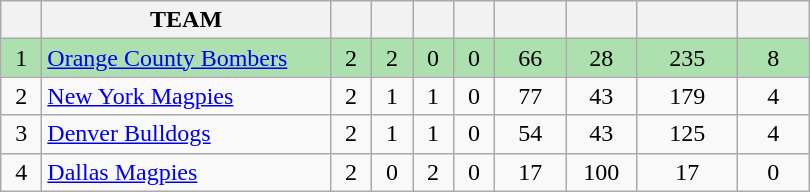<table class="wikitable" style="text-align: center;">
<tr>
<th width=20></th>
<th width=185>TEAM</th>
<th width=20></th>
<th width=20></th>
<th width=20></th>
<th width=20></th>
<th width=40></th>
<th width=40></th>
<th width=60></th>
<th width=40></th>
</tr>
<tr style="background:#ACE1AF">
<td>1</td>
<td align="left"><a href='#'>Orange County Bombers</a></td>
<td>2</td>
<td>2</td>
<td>0</td>
<td>0</td>
<td>66</td>
<td>28</td>
<td>235</td>
<td>8</td>
</tr>
<tr>
<td>2</td>
<td align="left"><a href='#'>New York Magpies</a></td>
<td>2</td>
<td>1</td>
<td>1</td>
<td>0</td>
<td>77</td>
<td>43</td>
<td>179</td>
<td>4</td>
</tr>
<tr>
<td>3</td>
<td align="left"><a href='#'>Denver Bulldogs</a></td>
<td>2</td>
<td>1</td>
<td>1</td>
<td>0</td>
<td>54</td>
<td>43</td>
<td>125</td>
<td>4</td>
</tr>
<tr>
<td>4</td>
<td align="left"><a href='#'>Dallas Magpies</a></td>
<td>2</td>
<td>0</td>
<td>2</td>
<td>0</td>
<td>17</td>
<td>100</td>
<td>17</td>
<td>0</td>
</tr>
</table>
